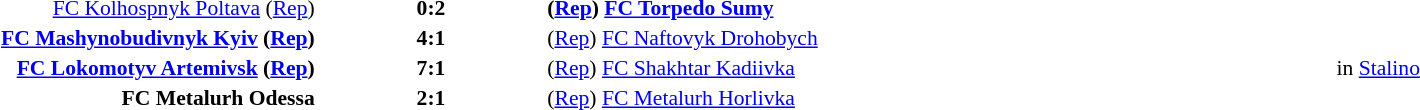<table width=100% cellspacing=1>
<tr>
<th width=20%></th>
<th width=12%></th>
<th width=20%></th>
<th></th>
</tr>
<tr style=font-size:90%>
<td align=right><a href='#'>FC Kolhospnyk Poltava</a> (<a href='#'>Rep</a>)</td>
<td align=center><strong>0:2</strong></td>
<td><strong>(<a href='#'>Rep</a>) <a href='#'>FC Torpedo Sumy</a></strong></td>
</tr>
<tr style=font-size:90%>
<td align=right><strong><a href='#'>FC Mashynobudivnyk Kyiv</a> (<a href='#'>Rep</a>)</strong></td>
<td align=center><strong>4:1</strong></td>
<td>(<a href='#'>Rep</a>) <a href='#'>FC Naftovyk Drohobych</a></td>
</tr>
<tr style=font-size:90%>
<td align=right><strong><a href='#'>FC Lokomotyv Artemivsk</a> (<a href='#'>Rep</a>)</strong></td>
<td align=center><strong>7:1</strong></td>
<td>(<a href='#'>Rep</a>) <a href='#'>FC Shakhtar Kadiivka</a></td>
<td align=center>in <a href='#'>Stalino</a></td>
</tr>
<tr style=font-size:90%>
<td align=right><strong>FC Metalurh Odessa</strong></td>
<td align=center><strong>2:1</strong></td>
<td>(<a href='#'>Rep</a>) <a href='#'>FC Metalurh Horlivka</a></td>
<td align=center></td>
</tr>
</table>
